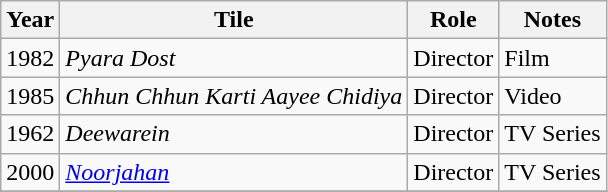<table class="wikitable">
<tr>
<th>Year</th>
<th>Tile</th>
<th>Role</th>
<th>Notes</th>
</tr>
<tr>
<td>1982</td>
<td><em>Pyara Dost</em></td>
<td>Director</td>
<td>Film</td>
</tr>
<tr>
<td>1985</td>
<td><em>Chhun Chhun Karti Aayee Chidiya</em></td>
<td>Director</td>
<td>Video</td>
</tr>
<tr>
<td>1962</td>
<td><em>Deewarein</em></td>
<td>Director</td>
<td>TV Series</td>
</tr>
<tr>
<td>2000</td>
<td><em><a href='#'>Noorjahan</a></em></td>
<td>Director</td>
<td>TV Series</td>
</tr>
<tr>
</tr>
<tr>
</tr>
</table>
